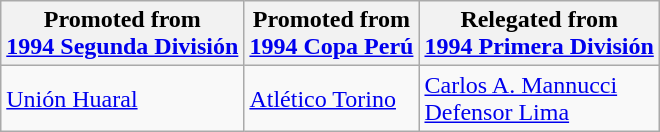<table class="wikitable">
<tr>
<th>Promoted from<br><a href='#'>1994 Segunda División</a></th>
<th>Promoted from<br><a href='#'>1994 Copa Perú</a></th>
<th>Relegated from<br><a href='#'>1994 Primera División</a></th>
</tr>
<tr>
<td> <a href='#'>Unión Huaral</a> </td>
<td> <a href='#'>Atlético Torino</a> </td>
<td> <a href='#'>Carlos A. Mannucci</a> <br> <a href='#'>Defensor Lima</a> </td>
</tr>
</table>
